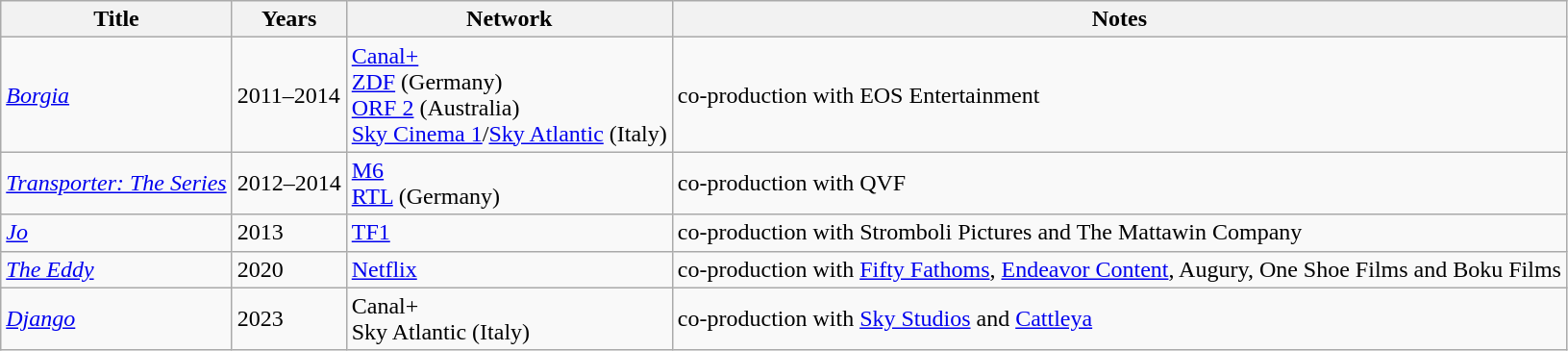<table class="wikitable sortable">
<tr>
<th>Title</th>
<th>Years</th>
<th>Network</th>
<th>Notes</th>
</tr>
<tr>
<td><em><a href='#'>Borgia</a></em></td>
<td>2011–2014</td>
<td><a href='#'>Canal+</a><br><a href='#'>ZDF</a> (Germany)<br><a href='#'>ORF 2</a> (Australia)<br><a href='#'>Sky Cinema 1</a>/<a href='#'>Sky Atlantic</a> (Italy)</td>
<td>co-production with EOS Entertainment</td>
</tr>
<tr>
<td><em><a href='#'>Transporter: The Series</a></em></td>
<td>2012–2014</td>
<td><a href='#'>M6</a><br><a href='#'>RTL</a> (Germany)</td>
<td>co-production with QVF</td>
</tr>
<tr>
<td><em><a href='#'>Jo</a></em></td>
<td>2013</td>
<td><a href='#'>TF1</a></td>
<td>co-production with Stromboli Pictures and The Mattawin Company</td>
</tr>
<tr>
<td><em><a href='#'>The Eddy</a></em></td>
<td>2020</td>
<td><a href='#'>Netflix</a></td>
<td>co-production with <a href='#'>Fifty Fathoms</a>, <a href='#'>Endeavor Content</a>, Augury, One Shoe Films and Boku Films</td>
</tr>
<tr>
<td><em><a href='#'>Django</a></em></td>
<td>2023</td>
<td>Canal+<br>Sky Atlantic (Italy)</td>
<td>co-production with <a href='#'>Sky Studios</a> and <a href='#'>Cattleya</a></td>
</tr>
</table>
